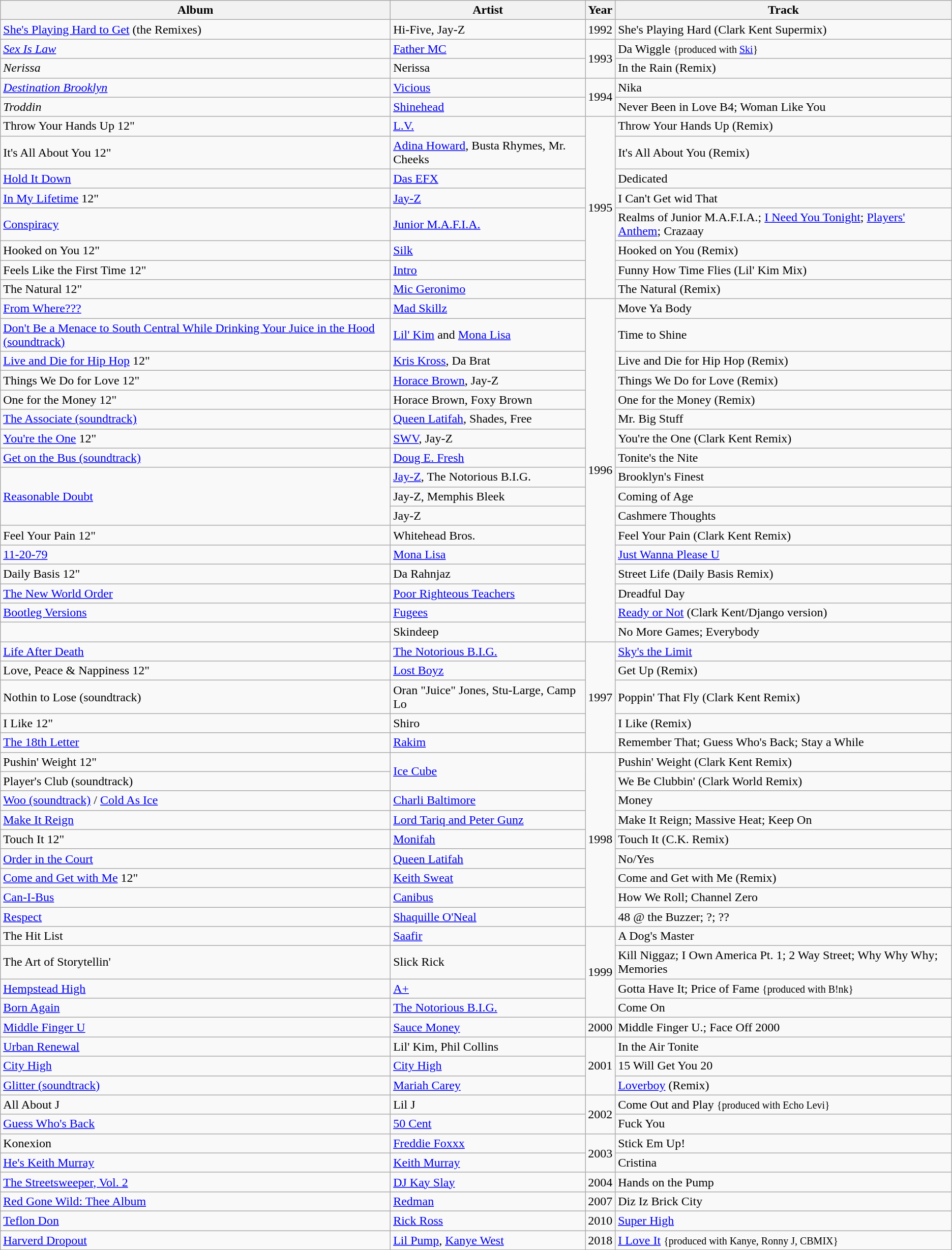<table class="wikitable">
<tr>
<th>Album</th>
<th>Artist</th>
<th>Year</th>
<th>Track</th>
</tr>
<tr>
<td><a href='#'>She's Playing Hard to Get</a> (the Remixes)</td>
<td>Hi-Five, Jay-Z</td>
<td>1992</td>
<td>She's Playing Hard (Clark Kent Supermix)</td>
</tr>
<tr>
<td><em><a href='#'>Sex Is Law</a></em></td>
<td><a href='#'>Father MC</a></td>
<td rowspan="2">1993</td>
<td>Da Wiggle <small>{produced with <a href='#'>Ski</a>}</small></td>
</tr>
<tr>
<td><em>Nerissa</em></td>
<td>Nerissa</td>
<td>In the Rain (Remix)</td>
</tr>
<tr>
<td><em><a href='#'>Destination Brooklyn</a></em></td>
<td><a href='#'>Vicious</a></td>
<td rowspan="2">1994</td>
<td>Nika</td>
</tr>
<tr>
<td><em>Troddin<strong></td>
<td><a href='#'>Shinehead</a></td>
<td>Never Been in Love B4; Woman Like You</td>
</tr>
<tr>
<td>Throw Your Hands Up 12"</td>
<td><a href='#'>L.V.</a></td>
<td rowspan="8">1995</td>
<td>Throw Your Hands Up (Remix)</td>
</tr>
<tr>
<td>It's All About You 12"</td>
<td><a href='#'>Adina Howard</a>, Busta Rhymes, Mr. Cheeks</td>
<td>It's All About You (Remix)</td>
</tr>
<tr>
<td></em><a href='#'>Hold It Down</a><em></td>
<td><a href='#'>Das EFX</a></td>
<td>Dedicated</td>
</tr>
<tr>
<td><a href='#'>In My Lifetime</a> 12"</td>
<td><a href='#'>Jay-Z</a></td>
<td>I Can't Get wid That</td>
</tr>
<tr>
<td><a href='#'></em>Conspiracy<em></a></td>
<td><a href='#'>Junior M.A.F.I.A.</a></td>
<td>Realms of Junior M.A.F.I.A.; <a href='#'>I Need You Tonight</a>; <a href='#'>Players' Anthem</a>; Crazaay</td>
</tr>
<tr>
<td>Hooked on You 12"</td>
<td><a href='#'>Silk</a></td>
<td>Hooked on You (Remix)</td>
</tr>
<tr>
<td>Feels Like the First Time 12"</td>
<td><a href='#'>Intro</a></td>
<td>Funny How Time Flies (Lil' Kim Mix)</td>
</tr>
<tr>
<td>The Natural 12"</td>
<td><a href='#'>Mic Geronimo</a></td>
<td>The Natural (Remix)</td>
</tr>
<tr>
<td></em><a href='#'>From Where???</a><em></td>
<td><a href='#'>Mad Skillz</a></td>
<td rowspan="17">1996</td>
<td>Move Ya Body</td>
</tr>
<tr>
<td></em><a href='#'>Don't Be a Menace to South Central While Drinking Your Juice in the Hood (soundtrack)</a><em></td>
<td><a href='#'>Lil' Kim</a> and <a href='#'>Mona Lisa</a></td>
<td>Time to Shine</td>
</tr>
<tr>
<td><a href='#'>Live and Die for Hip Hop</a> 12"</td>
<td><a href='#'>Kris Kross</a>, Da Brat</td>
<td>Live and Die for Hip Hop (Remix)</td>
</tr>
<tr>
<td>Things We Do for Love 12"</td>
<td><a href='#'>Horace Brown</a>, Jay-Z</td>
<td>Things We Do for Love (Remix)</td>
</tr>
<tr>
<td>One for the Money 12"</td>
<td>Horace Brown, Foxy Brown</td>
<td>One for the Money (Remix)</td>
</tr>
<tr>
<td></em><a href='#'>The Associate (soundtrack)</a><em></td>
<td><a href='#'>Queen Latifah</a>, Shades, Free</td>
<td>Mr. Big Stuff</td>
</tr>
<tr>
<td><a href='#'>You're the One</a> 12"</td>
<td><a href='#'>SWV</a>, Jay-Z</td>
<td>You're the One (Clark Kent Remix)</td>
</tr>
<tr>
<td></em><a href='#'>Get on the Bus (soundtrack)</a><em></td>
<td><a href='#'>Doug E. Fresh</a></td>
<td>Tonite's the Nite</td>
</tr>
<tr>
<td rowspan="3"><a href='#'></em>Reasonable Doubt<em></a></td>
<td><a href='#'>Jay-Z</a>, The Notorious B.I.G.</td>
<td>Brooklyn's Finest</td>
</tr>
<tr>
<td>Jay-Z, Memphis Bleek</td>
<td>Coming of Age</td>
</tr>
<tr>
<td>Jay-Z</td>
<td>Cashmere Thoughts</td>
</tr>
<tr>
<td>Feel Your Pain 12"</td>
<td>Whitehead Bros.</td>
<td>Feel Your Pain (Clark Kent Remix)</td>
</tr>
<tr>
<td></em><a href='#'>11-20-79</a><em></td>
<td><a href='#'>Mona Lisa</a></td>
<td><a href='#'>Just Wanna Please U</a></td>
</tr>
<tr>
<td>Daily Basis 12"</td>
<td>Da Rahnjaz</td>
<td>Street Life (Daily Basis Remix)</td>
</tr>
<tr>
<td><a href='#'></em>The New World Order<em></a></td>
<td><a href='#'>Poor Righteous Teachers</a></td>
<td>Dreadful Day</td>
</tr>
<tr>
<td></em><a href='#'>Bootleg Versions</a><em></td>
<td><a href='#'>Fugees</a></td>
<td><a href='#'>Ready or Not</a> (Clark Kent/Django version)</td>
</tr>
<tr>
<td></td>
<td>Skindeep</td>
<td>No More Games; Everybody</td>
</tr>
<tr>
<td></em><a href='#'>Life After Death</a><em></td>
<td><a href='#'>The Notorious B.I.G.</a></td>
<td rowspan="5">1997</td>
<td><a href='#'>Sky's the Limit</a></td>
</tr>
<tr>
<td>Love, Peace & Nappiness 12"</td>
<td><a href='#'>Lost Boyz</a></td>
<td>Get Up (Remix)</td>
</tr>
<tr>
<td></em>Nothin to Lose (soundtrack)<em></td>
<td>Oran "Juice" Jones, Stu-Large, Camp Lo</td>
<td>Poppin' That Fly (Clark Kent Remix)</td>
</tr>
<tr>
<td>I Like 12"</td>
<td>Shiro</td>
<td>I Like (Remix)</td>
</tr>
<tr>
<td></em><a href='#'>The 18th Letter</a><em></td>
<td><a href='#'>Rakim</a></td>
<td>Remember That; Guess Who's Back; Stay a While</td>
</tr>
<tr>
<td>Pushin' Weight 12"</td>
<td rowspan="2"><a href='#'>Ice Cube</a></td>
<td rowspan="9">1998</td>
<td>Pushin' Weight (Clark Kent Remix)</td>
</tr>
<tr>
<td>Player's Club (soundtrack)</td>
<td>We Be Clubbin' (Clark World Remix)</td>
</tr>
<tr>
<td><a href='#'>Woo (soundtrack)</a> / <a href='#'>Cold As Ice</a></td>
<td><a href='#'>Charli Baltimore</a></td>
<td>Money</td>
</tr>
<tr>
<td><a href='#'>Make It Reign</a></td>
<td><a href='#'>Lord Tariq and Peter Gunz</a></td>
<td>Make It Reign; Massive Heat; Keep On</td>
</tr>
<tr>
<td>Touch It 12"</td>
<td><a href='#'>Monifah</a></td>
<td>Touch It (C.K. Remix)</td>
</tr>
<tr>
<td><a href='#'>Order in the Court</a></td>
<td><a href='#'>Queen Latifah</a></td>
<td>No/Yes</td>
</tr>
<tr>
<td><a href='#'>Come and Get with Me</a> 12"</td>
<td><a href='#'>Keith Sweat</a></td>
<td>Come and Get with Me (Remix)</td>
</tr>
<tr>
<td><a href='#'>Can-I-Bus</a></td>
<td><a href='#'>Canibus</a></td>
<td>How We Roll; Channel Zero</td>
</tr>
<tr>
<td><a href='#'>Respect</a></td>
<td><a href='#'>Shaquille O'Neal</a></td>
<td>48 @ the Buzzer; ?; ??</td>
</tr>
<tr>
<td>The Hit List</td>
<td><a href='#'>Saafir</a></td>
<td rowspan="4">1999</td>
<td>A Dog's Master</td>
</tr>
<tr>
<td>The Art of Storytellin'</td>
<td>Slick Rick</td>
<td>Kill Niggaz; I Own America Pt. 1; 2 Way Street; Why Why Why; Memories</td>
</tr>
<tr>
<td><a href='#'>Hempstead High</a></td>
<td><a href='#'>A+</a></td>
<td>Gotta Have It; Price of Fame <small>{produced with B!nk}</small></td>
</tr>
<tr>
<td><a href='#'>Born Again</a></td>
<td><a href='#'>The Notorious B.I.G.</a></td>
<td>Come On</td>
</tr>
<tr>
<td><a href='#'>Middle Finger U</a></td>
<td><a href='#'>Sauce Money</a></td>
<td>2000</td>
<td>Middle Finger U.; Face Off 2000</td>
</tr>
<tr>
<td><a href='#'>Urban Renewal</a></td>
<td>Lil' Kim, Phil Collins</td>
<td rowspan="3">2001</td>
<td>In the Air Tonite</td>
</tr>
<tr>
<td><a href='#'>City High</a></td>
<td><a href='#'>City High</a></td>
<td>15 Will Get You 20</td>
</tr>
<tr>
<td><a href='#'>Glitter (soundtrack)</a></td>
<td><a href='#'>Mariah Carey</a></td>
<td><a href='#'>Loverboy</a> (Remix)</td>
</tr>
<tr>
<td>All About J</td>
<td>Lil J</td>
<td rowspan="2">2002</td>
<td>Come Out and Play <small>{produced with Echo Levi}</small></td>
</tr>
<tr>
<td><a href='#'>Guess Who's Back</a></td>
<td><a href='#'>50 Cent</a></td>
<td>Fuck You</td>
</tr>
<tr>
<td>Konexion</td>
<td><a href='#'>Freddie Foxxx</a></td>
<td rowspan="2">2003</td>
<td>Stick Em Up!</td>
</tr>
<tr>
<td><a href='#'>He's Keith Murray</a></td>
<td><a href='#'>Keith Murray</a></td>
<td>Cristina</td>
</tr>
<tr>
<td><a href='#'>The Streetsweeper, Vol. 2</a></td>
<td><a href='#'>DJ Kay Slay</a></td>
<td>2004</td>
<td>Hands on the Pump</td>
</tr>
<tr>
<td><a href='#'>Red Gone Wild: Thee Album</a></td>
<td><a href='#'>Redman</a></td>
<td>2007</td>
<td>Diz Iz Brick City</td>
</tr>
<tr>
<td><a href='#'>Teflon Don</a></td>
<td><a href='#'>Rick Ross</a></td>
<td>2010</td>
<td><a href='#'>Super High</a></td>
</tr>
<tr>
<td></em><a href='#'>Harverd Dropout</a><em></td>
<td><a href='#'>Lil Pump</a>, <a href='#'>Kanye West</a></td>
<td>2018</td>
<td><a href='#'>I Love It</a> <small>{produced with Kanye, Ronny J, CBMIX}</small></td>
</tr>
</table>
